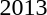<table>
<tr>
<td>2013</td>
<td></td>
<td></td>
<td></td>
</tr>
</table>
